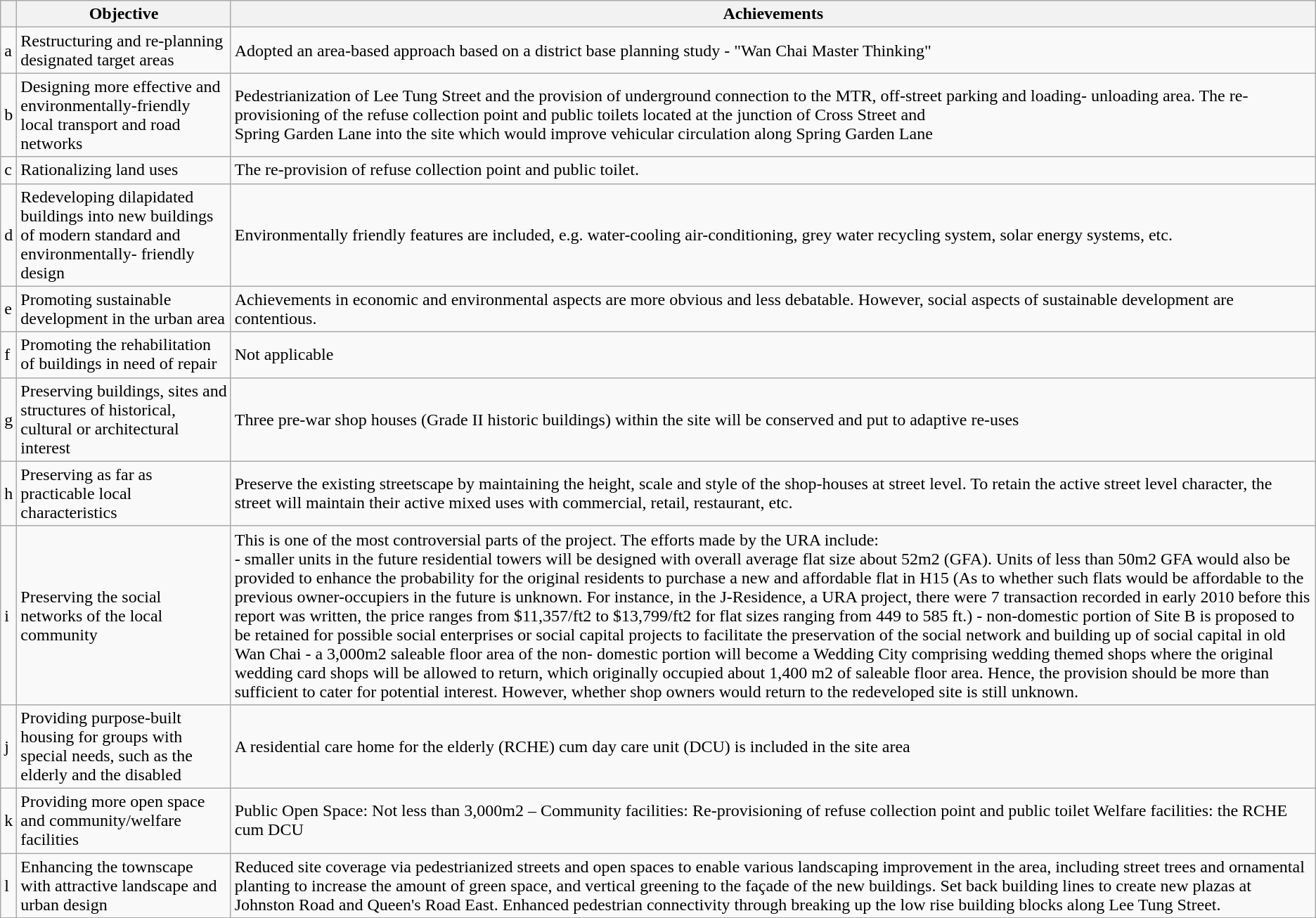<table class="wikitable">
<tr>
<th></th>
<th>Objective</th>
<th>Achievements</th>
</tr>
<tr>
<td>a</td>
<td>Restructuring and re-planning designated target areas</td>
<td>Adopted an area-based approach based on a district base planning study - "Wan Chai Master Thinking"</td>
</tr>
<tr>
<td>b</td>
<td>Designing more effective and environmentally-friendly local transport and road networks</td>
<td>Pedestrianization of Lee Tung Street and the provision of underground connection to the MTR, off-street parking and loading- unloading area. The re-provisioning of the refuse collection point and public toilets located at the junction of Cross Street and<br>Spring Garden Lane into the site which would improve vehicular circulation along Spring Garden Lane</td>
</tr>
<tr>
<td>c</td>
<td>Rationalizing land uses</td>
<td>The re-provision of refuse collection point and public toilet.</td>
</tr>
<tr>
<td>d</td>
<td>Redeveloping dilapidated buildings into new buildings of modern standard and environmentally- friendly design</td>
<td>Environmentally friendly features are included, e.g. water-cooling air-conditioning, grey water recycling system, solar energy systems, etc.</td>
</tr>
<tr>
<td>e</td>
<td>Promoting sustainable development in the urban area</td>
<td>Achievements in economic and environmental aspects are more obvious and less debatable. However, social aspects of sustainable development are contentious.</td>
</tr>
<tr>
<td>f</td>
<td>Promoting the rehabilitation of buildings in need of repair</td>
<td>Not applicable</td>
</tr>
<tr>
<td>g</td>
<td>Preserving buildings, sites and structures of historical, cultural or architectural interest</td>
<td>Three pre-war shop houses (Grade II historic buildings) within the site will be conserved and put to adaptive re-uses</td>
</tr>
<tr>
<td>h</td>
<td>Preserving as far as practicable local characteristics</td>
<td>Preserve the existing streetscape by maintaining the height, scale and style of the shop-houses at street level. To retain the active street level character, the street will maintain their active mixed uses with commercial, retail, restaurant, etc.</td>
</tr>
<tr>
<td>i</td>
<td>Preserving the social networks of the local community</td>
<td>This is one of the most controversial parts of the project. The efforts made by the URA include:<br>- smaller units in the future residential towers will be designed with overall average flat size about 52m2 (GFA). Units of less than 50m2 GFA would also be provided to enhance the probability for the original residents to purchase a new and affordable flat in H15 (As to whether such flats would be affordable to the previous owner-occupiers in the future is unknown. For instance, in the J-Residence, a URA project, there were 7 transaction recorded in early 2010 before this report was written, the price ranges from $11,357/ft2 to $13,799/ft2 for flat sizes ranging from 449 to 585 ft.)
- non-domestic portion of Site B is proposed to be retained for possible social enterprises or social capital projects to facilitate the preservation of the social network and building up of social capital in old Wan Chai - a 3,000m2 saleable floor area of the non- domestic portion will become a Wedding City comprising wedding themed shops where the original wedding card shops will be allowed to return, which originally occupied about 1,400 m2 of saleable floor area. Hence, the provision should be more than sufficient to cater for potential interest. However, whether shop owners would return to the redeveloped site is still unknown.</td>
</tr>
<tr>
<td>j</td>
<td>Providing purpose-built housing for groups with special needs, such as the elderly and the disabled</td>
<td>A residential care home for the elderly (RCHE) cum day care unit (DCU) is included in the site area</td>
</tr>
<tr>
<td>k</td>
<td>Providing more open space and community/welfare facilities</td>
<td>Public Open Space: Not less than 3,000m2 – Community facilities: Re-provisioning of refuse collection point and public toilet Welfare facilities: the RCHE cum DCU</td>
</tr>
<tr>
<td>l</td>
<td>Enhancing the townscape with attractive landscape and urban design</td>
<td>Reduced site coverage via pedestrianized streets and open spaces to enable various landscaping improvement in the area, including street trees and ornamental planting to increase the amount of green space, and vertical greening to the façade of the new buildings. Set back building lines to create new plazas at Johnston Road and Queen's Road East. Enhanced pedestrian connectivity through breaking up the low rise building blocks along Lee Tung Street.</td>
</tr>
</table>
